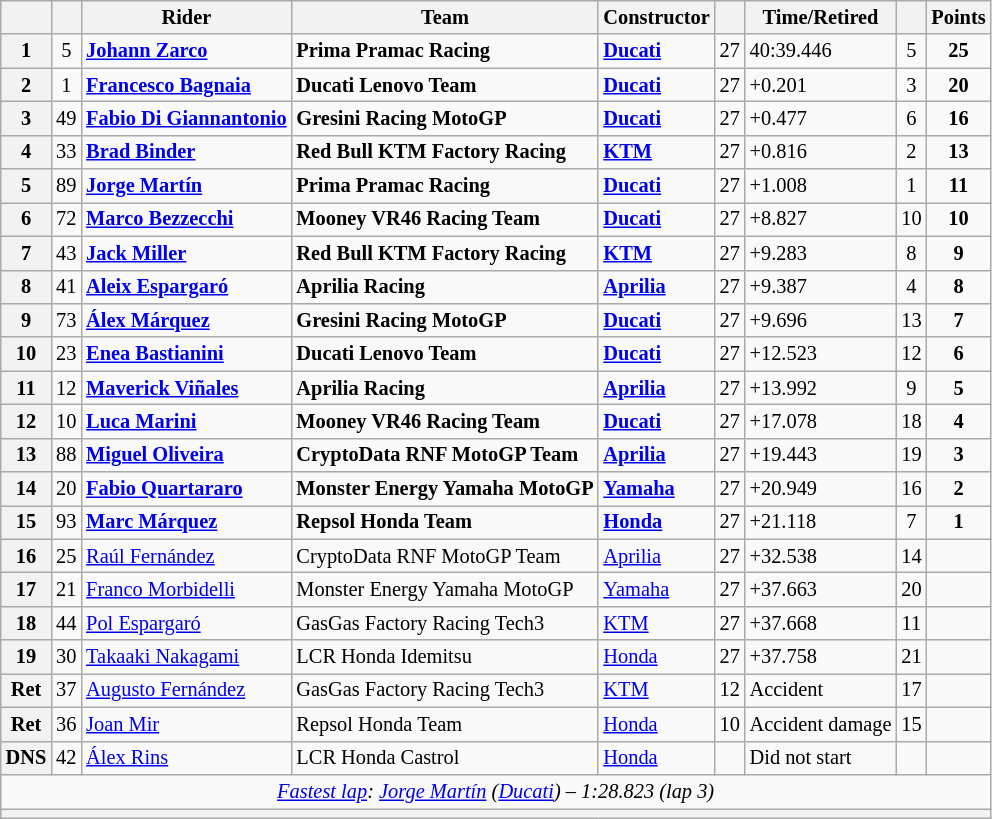<table class="wikitable sortable" style="font-size: 85%;">
<tr>
<th scope="col"></th>
<th scope="col"></th>
<th scope="col">Rider</th>
<th scope="col">Team</th>
<th scope="col">Constructor</th>
<th scope="col" class="unsortable"></th>
<th scope="col" class="unsortable">Time/Retired</th>
<th scope="col"></th>
<th scope="col">Points</th>
</tr>
<tr>
<th scope="row">1</th>
<td align="center">5</td>
<td data-sort-value="zar"> <strong><a href='#'>Johann Zarco</a></strong></td>
<td><strong>Prima Pramac Racing</strong></td>
<td><strong><a href='#'>Ducati</a></strong></td>
<td>27</td>
<td>40:39.446</td>
<td align="center">5</td>
<td align="center"><strong>25</strong></td>
</tr>
<tr>
<th scope="row">2</th>
<td align="center">1</td>
<td data-sort-value="bag"> <strong><a href='#'>Francesco Bagnaia</a></strong></td>
<td><strong>Ducati Lenovo Team</strong></td>
<td><strong><a href='#'>Ducati</a></strong></td>
<td>27</td>
<td>+0.201</td>
<td align="center">3</td>
<td align="center"><strong>20</strong></td>
</tr>
<tr>
<th scope="row">3</th>
<td align="center">49</td>
<td data-sort-value="dig"> <strong><a href='#'>Fabio Di Giannantonio</a></strong></td>
<td><strong>Gresini Racing MotoGP</strong></td>
<td><strong><a href='#'>Ducati</a></strong></td>
<td>27</td>
<td>+0.477</td>
<td align="center">6</td>
<td align="center"><strong>16</strong></td>
</tr>
<tr>
<th scope="row">4</th>
<td align="center">33</td>
<td data-sort-value="bin"> <strong><a href='#'>Brad Binder</a></strong></td>
<td><strong>Red Bull KTM Factory Racing</strong></td>
<td><strong><a href='#'>KTM</a></strong></td>
<td>27</td>
<td>+0.816</td>
<td align="center">2</td>
<td align="center"><strong>13</strong></td>
</tr>
<tr>
<th scope="row">5</th>
<td align="center">89</td>
<td data-sort-value="mart"> <strong><a href='#'>Jorge Martín</a></strong></td>
<td><strong>Prima Pramac Racing</strong></td>
<td><strong><a href='#'>Ducati</a></strong></td>
<td>27</td>
<td>+1.008</td>
<td align="center">1</td>
<td align="center"><strong>11</strong></td>
</tr>
<tr>
<th scope="row">6</th>
<td align="center">72</td>
<td data-sort-value="bez"> <strong><a href='#'>Marco Bezzecchi</a></strong></td>
<td><strong>Mooney VR46 Racing Team</strong></td>
<td><strong><a href='#'>Ducati</a></strong></td>
<td>27</td>
<td>+8.827</td>
<td align="center">10</td>
<td align="center"><strong>10</strong></td>
</tr>
<tr>
<th scope="row">7</th>
<td align="center">43</td>
<td data-sort-value="mil"> <strong><a href='#'>Jack Miller</a></strong></td>
<td><strong>Red Bull KTM Factory Racing</strong></td>
<td><strong><a href='#'>KTM</a></strong></td>
<td>27</td>
<td>+9.283</td>
<td align="center">8</td>
<td align="center"><strong>9</strong></td>
</tr>
<tr>
<th scope="row">8</th>
<td align="center">41</td>
<td data-sort-value="espa"> <strong><a href='#'>Aleix Espargaró</a></strong></td>
<td><strong>Aprilia Racing</strong></td>
<td><strong><a href='#'>Aprilia</a></strong></td>
<td>27</td>
<td>+9.387</td>
<td align="center">4</td>
<td align="center"><strong>8</strong></td>
</tr>
<tr>
<th scope="row">9</th>
<td align="center">73</td>
<td data-sort-value="marqa"> <strong><a href='#'>Álex Márquez</a></strong></td>
<td><strong>Gresini Racing MotoGP</strong></td>
<td><strong><a href='#'>Ducati</a></strong></td>
<td>27</td>
<td>+9.696</td>
<td align="center">13</td>
<td align="center"><strong>7</strong></td>
</tr>
<tr>
<th scope="row">10</th>
<td align="center">23</td>
<td data-sort-value="bas"> <strong><a href='#'>Enea Bastianini</a></strong></td>
<td><strong>Ducati Lenovo Team</strong></td>
<td><strong><a href='#'>Ducati</a></strong></td>
<td>27</td>
<td>+12.523</td>
<td align="center">12</td>
<td align="center"><strong>6</strong></td>
</tr>
<tr>
<th scope="row">11</th>
<td align="center">12</td>
<td data-sort-value="vin"> <strong><a href='#'>Maverick Viñales</a></strong></td>
<td><strong>Aprilia Racing</strong></td>
<td><strong><a href='#'>Aprilia</a></strong></td>
<td>27</td>
<td>+13.992</td>
<td align="center">9</td>
<td align="center"><strong>5</strong></td>
</tr>
<tr>
<th scope="row">12</th>
<td align="center">10</td>
<td data-sort-value="mari"> <strong><a href='#'>Luca Marini</a></strong></td>
<td><strong>Mooney VR46 Racing Team</strong></td>
<td><strong><a href='#'>Ducati</a></strong></td>
<td>27</td>
<td>+17.078</td>
<td align="center">18</td>
<td align="center"><strong>4</strong></td>
</tr>
<tr>
<th scope="row">13</th>
<td align="center">88</td>
<td data-sort-value="oli"> <strong><a href='#'>Miguel Oliveira</a></strong></td>
<td><strong>CryptoData RNF MotoGP Team</strong></td>
<td><strong><a href='#'>Aprilia</a></strong></td>
<td>27</td>
<td>+19.443</td>
<td align="center">19</td>
<td align="center"><strong>3</strong></td>
</tr>
<tr>
<th scope="row">14</th>
<td align="center">20</td>
<td data-sort-value="qua"> <strong><a href='#'>Fabio Quartararo</a></strong></td>
<td><strong>Monster Energy Yamaha MotoGP</strong></td>
<td><a href='#'><strong>Yamaha</strong></a></td>
<td>27</td>
<td>+20.949</td>
<td align="center">16</td>
<td align="center"><strong>2</strong></td>
</tr>
<tr>
<th scope="row">15</th>
<td align="center">93</td>
<td data-sort-value="marqm"> <strong><a href='#'>Marc Márquez</a></strong></td>
<td><strong>Repsol Honda Team</strong></td>
<td><strong><a href='#'>Honda</a></strong></td>
<td>27</td>
<td>+21.118</td>
<td align="center">7</td>
<td align="center"><strong>1</strong></td>
</tr>
<tr>
<th scope="row">16</th>
<td align="center">25</td>
<td data-sort-value="ferr"> <a href='#'>Raúl Fernández</a></td>
<td>CryptoData RNF MotoGP Team</td>
<td><a href='#'>Aprilia</a></td>
<td>27</td>
<td>+32.538</td>
<td align="center">14</td>
<td align="center"></td>
</tr>
<tr>
<th scope="row">17</th>
<td align="center">21</td>
<td data-sort-value="mor"> <a href='#'>Franco Morbidelli</a></td>
<td>Monster Energy Yamaha MotoGP</td>
<td><a href='#'>Yamaha</a></td>
<td>27</td>
<td>+37.663</td>
<td align="center">20</td>
<td align="center"></td>
</tr>
<tr>
<th scope="row">18</th>
<td align="center">44</td>
<td data-sort-value="espp"> <a href='#'>Pol Espargaró</a></td>
<td>GasGas Factory Racing Tech3</td>
<td><a href='#'>KTM</a></td>
<td>27</td>
<td>+37.668</td>
<td align="center">11</td>
<td align="center"></td>
</tr>
<tr>
<th scope="row">19</th>
<td align="center">30</td>
<td data-sort-value="nak"> <a href='#'>Takaaki Nakagami</a></td>
<td>LCR Honda Idemitsu</td>
<td><a href='#'>Honda</a></td>
<td>27</td>
<td>+37.758</td>
<td align="center">21</td>
<td align="center"></td>
</tr>
<tr>
<th scope="row">Ret</th>
<td align="center">37</td>
<td data-sort-value="fera"> <a href='#'>Augusto Fernández</a></td>
<td>GasGas Factory Racing Tech3</td>
<td><a href='#'>KTM</a></td>
<td>12</td>
<td>Accident</td>
<td align="center">17</td>
<td align="center"></td>
</tr>
<tr>
<th scope="row">Ret</th>
<td align="center">36</td>
<td data-sort-value="mir"> <a href='#'>Joan Mir</a></td>
<td>Repsol Honda Team</td>
<td><a href='#'>Honda</a></td>
<td>10</td>
<td>Accident damage</td>
<td align="center">15</td>
<td></td>
</tr>
<tr>
<th scope="row">DNS</th>
<td align="center">42</td>
<td data-sort-value="rin"> <a href='#'>Álex Rins</a></td>
<td>LCR Honda Castrol</td>
<td><a href='#'>Honda</a></td>
<td></td>
<td>Did not start</td>
<td align="center"></td>
<td align="center"></td>
</tr>
<tr class="sortbottom">
<td colspan="9" style="text-align:center"><em><a href='#'>Fastest lap</a>:  <a href='#'>Jorge Martín</a> (<a href='#'>Ducati</a>) – 1:28.823 (lap 3)</em></td>
</tr>
<tr>
<th colspan=9></th>
</tr>
</table>
